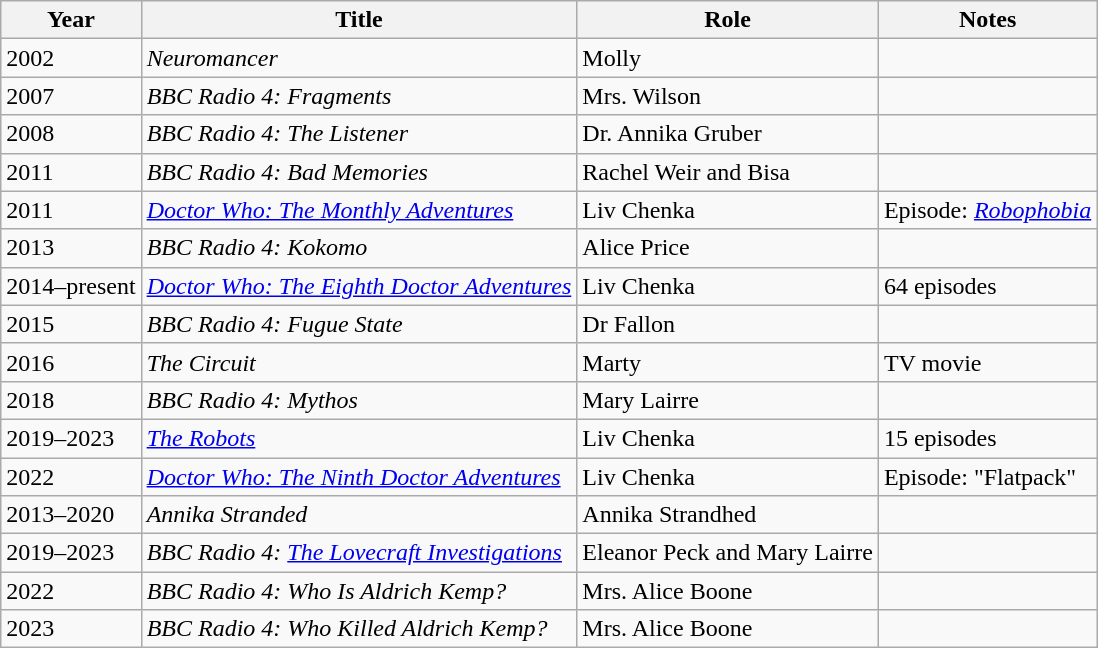<table class="wikitable sortable">
<tr>
<th>Year</th>
<th>Title</th>
<th>Role</th>
<th>Notes</th>
</tr>
<tr>
<td>2002</td>
<td><em>Neuromancer</em></td>
<td>Molly</td>
<td></td>
</tr>
<tr>
<td>2007</td>
<td><em>BBC Radio 4: Fragments</em></td>
<td>Mrs. Wilson</td>
<td></td>
</tr>
<tr>
<td>2008</td>
<td><em>BBC Radio 4: The Listener</em></td>
<td>Dr. Annika Gruber</td>
<td></td>
</tr>
<tr>
<td>2011</td>
<td><em>BBC Radio 4: Bad Memories</em></td>
<td>Rachel Weir and Bisa</td>
<td></td>
</tr>
<tr>
<td>2011</td>
<td><em><a href='#'>Doctor Who: The Monthly Adventures</a></em></td>
<td rowspan="1">Liv Chenka</td>
<td>Episode: <em><a href='#'>Robophobia</a></em></td>
</tr>
<tr>
<td>2013</td>
<td><em>BBC Radio 4: Kokomo</em></td>
<td>Alice Price</td>
<td></td>
</tr>
<tr>
<td>2014–present</td>
<td><em><a href='#'>Doctor Who: The Eighth Doctor Adventures</a></em></td>
<td>Liv Chenka</td>
<td>64 episodes</td>
</tr>
<tr>
<td>2015</td>
<td><em>BBC Radio 4: Fugue State</em></td>
<td>Dr Fallon</td>
<td></td>
</tr>
<tr>
<td>2016</td>
<td><em>The Circuit</em></td>
<td>Marty</td>
<td>TV movie</td>
</tr>
<tr>
<td>2018</td>
<td><em>BBC Radio 4: Mythos</em></td>
<td>Mary Lairre</td>
<td></td>
</tr>
<tr>
<td>2019–2023</td>
<td><em><a href='#'>The Robots</a></em></td>
<td>Liv Chenka</td>
<td>15 episodes</td>
</tr>
<tr>
<td>2022</td>
<td><em><a href='#'>Doctor Who: The Ninth Doctor Adventures</a></em></td>
<td>Liv Chenka</td>
<td>Episode: "Flatpack"</td>
</tr>
<tr>
<td>2013–2020</td>
<td><em>Annika Stranded</em></td>
<td>Annika Strandhed</td>
<td></td>
</tr>
<tr>
<td>2019–2023</td>
<td><em>BBC Radio 4: <a href='#'>The Lovecraft Investigations</a></em></td>
<td>Eleanor Peck and Mary Lairre</td>
<td></td>
</tr>
<tr>
<td>2022</td>
<td><em>BBC Radio 4: Who Is Aldrich Kemp?</em></td>
<td>Mrs. Alice Boone</td>
<td></td>
</tr>
<tr>
<td>2023</td>
<td><em>BBC Radio 4: Who Killed Aldrich Kemp?</em></td>
<td>Mrs. Alice Boone</td>
<td></td>
</tr>
</table>
